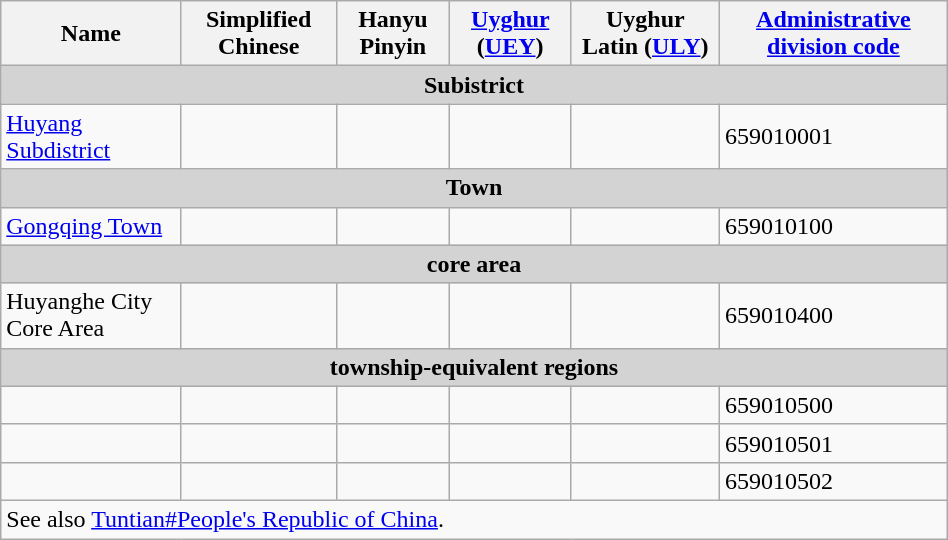<table class="wikitable" align="center" style="width:50%; border="1">
<tr>
<th>Name</th>
<th>Simplified Chinese</th>
<th>Hanyu Pinyin</th>
<th><a href='#'>Uyghur</a> (<a href='#'>UEY</a>)</th>
<th>Uyghur Latin (<a href='#'>ULY</a>)</th>
<th><a href='#'>Administrative division code</a></th>
</tr>
<tr --------->
<td colspan="7"  style="text-align:center; background:#d3d3d3;"><strong>Subistrict</strong></td>
</tr>
<tr --------->
<td><a href='#'>Huyang Subdistrict</a></td>
<td></td>
<td></td>
<td></td>
<td></td>
<td>659010001</td>
</tr>
<tr --------->
<td colspan="7"  style="text-align:center; background:#d3d3d3;"><strong>Town</strong></td>
</tr>
<tr --------->
<td><a href='#'>Gongqing Town</a></td>
<td></td>
<td></td>
<td></td>
<td></td>
<td>659010100</td>
</tr>
<tr --------->
<td colspan="7"  style="text-align:center; background:#d3d3d3;"><strong>core area</strong></td>
</tr>
<tr --------->
<td>Huyanghe City Core Area</td>
<td></td>
<td></td>
<td></td>
<td></td>
<td>659010400</td>
</tr>
<tr --------->
<td colspan="7"  style="text-align:center; background:#d3d3d3;"><strong>township-equivalent regions</strong></td>
</tr>
<tr --------->
<td></td>
<td></td>
<td></td>
<td></td>
<td></td>
<td>659010500</td>
</tr>
<tr>
<td></td>
<td></td>
<td></td>
<td></td>
<td></td>
<td>659010501</td>
</tr>
<tr>
<td></td>
<td></td>
<td></td>
<td></td>
<td></td>
<td>659010502</td>
</tr>
<tr --------->
<td colspan="7"><div> See also <a href='#'>Tuntian#People's Republic of China</a>.<br></div></td>
</tr>
</table>
